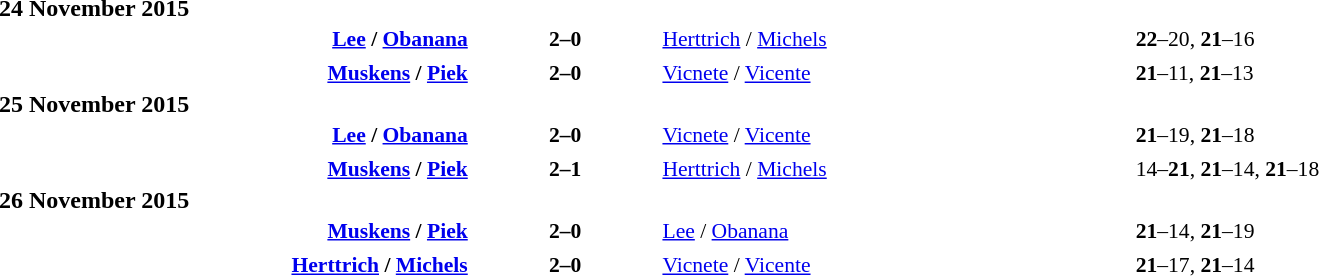<table style="width:100%;" cellspacing="1">
<tr>
<th width=25%></th>
<th width=10%></th>
<th width=25%></th>
</tr>
<tr>
<td><strong>24 November 2015</strong></td>
</tr>
<tr style=font-size:90%>
<td align=right><strong> <a href='#'>Lee</a> / <a href='#'>Obanana</a></strong></td>
<td align=center><strong> 2–0 </strong></td>
<td> <a href='#'>Herttrich</a> / <a href='#'>Michels</a></td>
<td><strong>22</strong>–20, <strong>21</strong>–16</td>
</tr>
<tr>
<td></td>
</tr>
<tr style=font-size:90%>
<td align=right><strong> <a href='#'>Muskens</a> / <a href='#'>Piek</a></strong></td>
<td align=center><strong> 2–0 </strong></td>
<td> <a href='#'>Vicnete</a> / <a href='#'>Vicente</a></td>
<td><strong>21</strong>–11, <strong>21</strong>–13</td>
</tr>
<tr>
<td><strong>25 November 2015</strong></td>
</tr>
<tr style=font-size:90%>
<td align=right><strong> <a href='#'>Lee</a> / <a href='#'>Obanana</a></strong></td>
<td align=center><strong> 2–0 </strong></td>
<td> <a href='#'>Vicnete</a> / <a href='#'>Vicente</a></td>
<td><strong>21</strong>–19, <strong>21</strong>–18</td>
<td></td>
</tr>
<tr>
<td></td>
</tr>
<tr style=font-size:90%>
<td align=right><strong> <a href='#'>Muskens</a> / <a href='#'>Piek</a></strong></td>
<td align=center><strong> 2–1 </strong></td>
<td> <a href='#'>Herttrich</a> / <a href='#'>Michels</a></td>
<td>14–<strong>21</strong>, <strong>21</strong>–14, <strong>21</strong>–18</td>
<td></td>
</tr>
<tr>
<td><strong>26 November 2015</strong></td>
</tr>
<tr style=font-size:90%>
<td align=right><strong> <a href='#'>Muskens</a> / <a href='#'>Piek</a></strong></td>
<td align=center><strong> 2–0 </strong></td>
<td> <a href='#'>Lee</a> / <a href='#'>Obanana</a></td>
<td><strong>21</strong>–14, <strong>21</strong>–19</td>
</tr>
<tr>
<td></td>
</tr>
<tr style=font-size:90%>
<td align=right><strong> <a href='#'>Herttrich</a> / <a href='#'>Michels</a></strong></td>
<td align=center><strong> 2–0 </strong></td>
<td> <a href='#'>Vicnete</a> / <a href='#'>Vicente</a></td>
<td><strong>21</strong>–17, <strong>21</strong>–14</td>
<td></td>
</tr>
</table>
